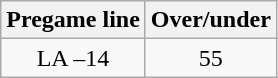<table class="wikitable">
<tr align="center">
<th style=>Pregame line</th>
<th style=>Over/under</th>
</tr>
<tr align="center">
<td>LA –14</td>
<td>55</td>
</tr>
</table>
